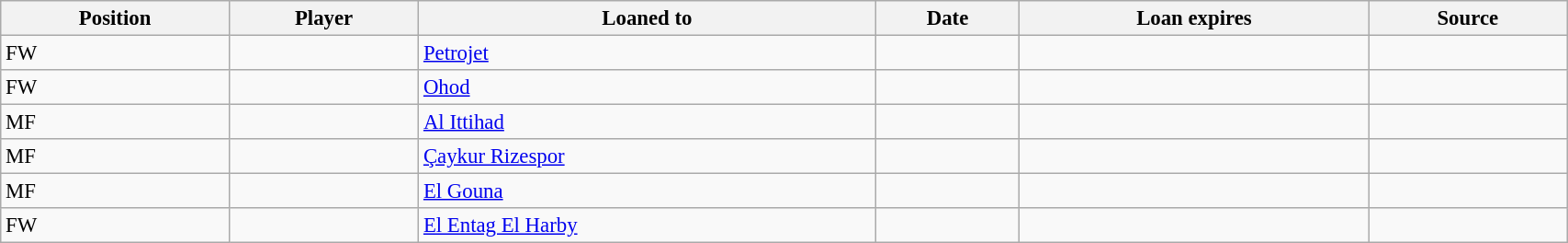<table class="wikitable sortable" style="width:90%; text-align:center; font-size:95%; text-align:left">
<tr>
<th>Position</th>
<th>Player</th>
<th>Loaned to</th>
<th>Date</th>
<th>Loan expires</th>
<th>Source</th>
</tr>
<tr>
<td>FW</td>
<td></td>
<td> <a href='#'>Petrojet</a></td>
<td></td>
<td></td>
<td></td>
</tr>
<tr>
<td>FW</td>
<td></td>
<td> <a href='#'>Ohod</a></td>
<td></td>
<td></td>
<td></td>
</tr>
<tr>
<td>MF</td>
<td></td>
<td> <a href='#'>Al Ittihad</a></td>
<td></td>
<td></td>
<td></td>
</tr>
<tr>
<td>MF</td>
<td></td>
<td> <a href='#'>Çaykur Rizespor</a></td>
<td></td>
<td></td>
<td></td>
</tr>
<tr>
<td>MF</td>
<td></td>
<td> <a href='#'>El Gouna</a></td>
<td></td>
<td></td>
<td></td>
</tr>
<tr>
<td>FW</td>
<td></td>
<td> <a href='#'>El Entag El Harby</a></td>
<td></td>
<td></td>
<td></td>
</tr>
</table>
